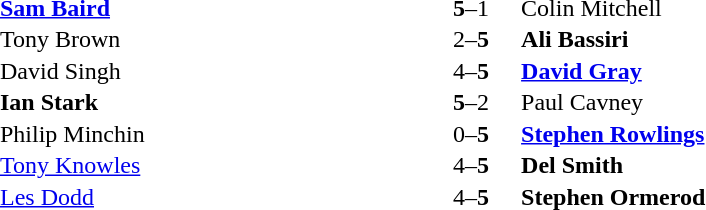<table width="50%" cellspacing="1">
<tr>
<th width=45%></th>
<th width=10%></th>
<th width=45%></th>
</tr>
<tr>
<td> <strong><a href='#'>Sam Baird</a></strong></td>
<td align="center"><strong>5</strong>–1</td>
<td> Colin Mitchell</td>
</tr>
<tr>
<td> Tony Brown</td>
<td align="center">2–<strong>5</strong></td>
<td> <strong>Ali Bassiri</strong></td>
</tr>
<tr>
<td> David Singh</td>
<td align="center">4–<strong>5</strong></td>
<td> <strong><a href='#'>David Gray</a></strong></td>
</tr>
<tr>
<td> <strong>Ian Stark</strong></td>
<td align="center"><strong>5</strong>–2</td>
<td> Paul Cavney</td>
</tr>
<tr>
<td> Philip Minchin</td>
<td align="center">0–<strong>5</strong></td>
<td> <strong><a href='#'>Stephen Rowlings</a></strong></td>
</tr>
<tr>
<td> <a href='#'>Tony Knowles</a></td>
<td align="center">4–<strong>5</strong></td>
<td> <strong>Del Smith</strong></td>
</tr>
<tr>
<td> <a href='#'>Les Dodd</a></td>
<td align="center">4–<strong>5</strong></td>
<td> <strong>Stephen Ormerod</strong></td>
</tr>
<tr>
</tr>
</table>
